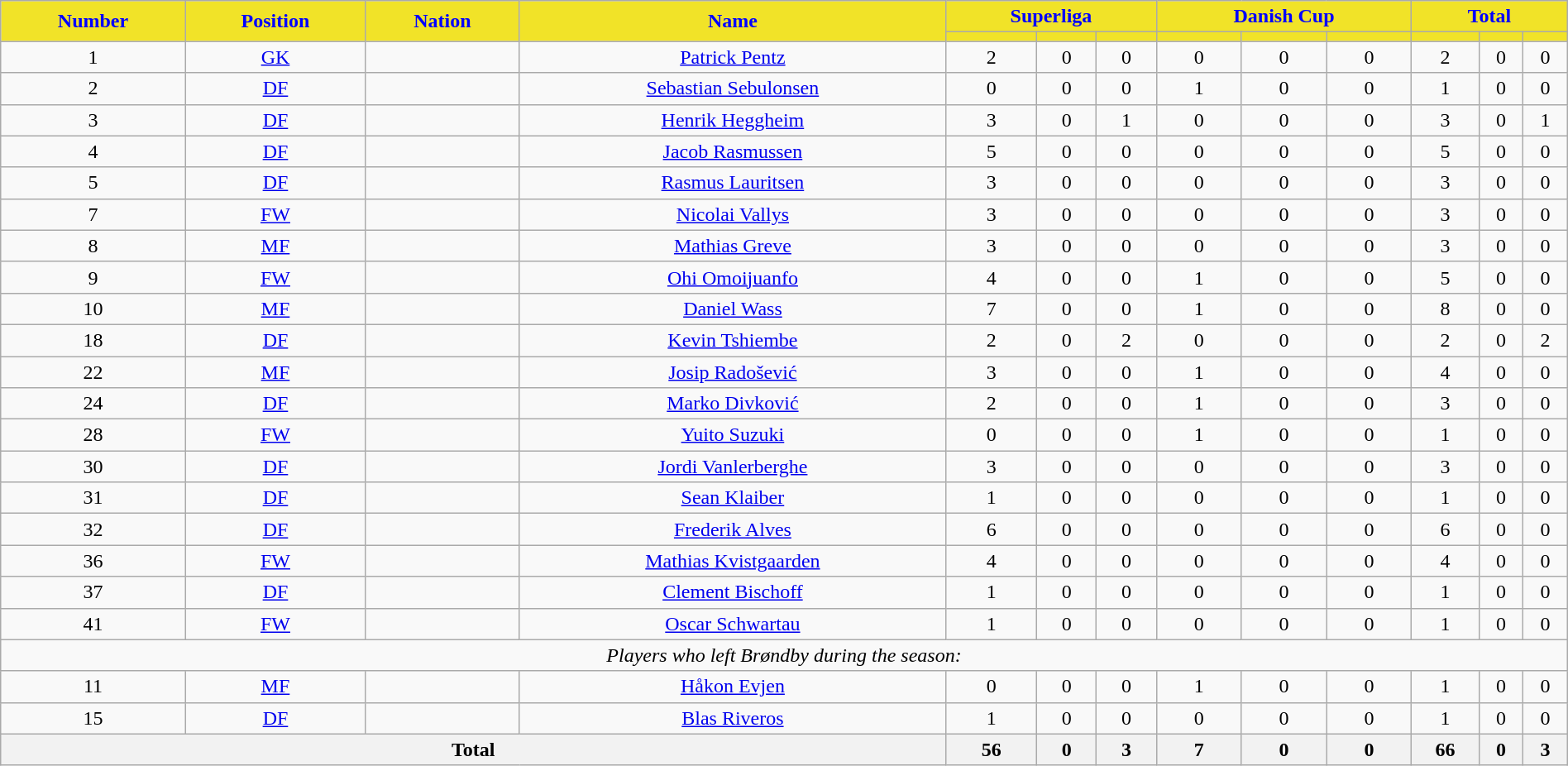<table class="wikitable sortable" style="text-align:center; width:100%">
<tr>
<th rowspan=2 style=background-color:#f1e328;color:blue>Number</th>
<th rowspan=2 style=background-color:#f1e328;color:blue>Position</th>
<th rowspan=2 style=background-color:#f1e328;color:blue>Nation</th>
<th rowspan=2 style=background-color:#f1e328;color:blue>Name</th>
<th colspan=3 style=background-color:#f1e328;color:blue>Superliga</th>
<th colspan=3 style=background-color:#f1e328;color:blue>Danish Cup</th>
<th colspan=3 style=background-color:#f1e328;color:blue>Total</th>
</tr>
<tr>
<th style=background-color:#f1e328;color:blue></th>
<th style=background-color:#f1e328;color:blue></th>
<th style=background-color:#f1e328;color:blue></th>
<th style=background-color:#f1e328;color:blue></th>
<th style=background-color:#f1e328;color:blue></th>
<th style=background-color:#f1e328;color:blue></th>
<th style=background-color:#f1e328;color:blue></th>
<th style=background-color:#f1e328;color:blue></th>
<th style=background-color:#f1e328;color:blue></th>
</tr>
<tr>
<td>1</td>
<td><a href='#'>GK</a></td>
<td></td>
<td><a href='#'>Patrick Pentz</a></td>
<td>2</td>
<td>0</td>
<td>0</td>
<td>0</td>
<td>0</td>
<td>0</td>
<td>2</td>
<td>0</td>
<td>0</td>
</tr>
<tr>
<td>2</td>
<td><a href='#'>DF</a></td>
<td></td>
<td><a href='#'>Sebastian Sebulonsen</a></td>
<td>0</td>
<td>0</td>
<td>0</td>
<td>1</td>
<td>0</td>
<td>0</td>
<td>1</td>
<td>0</td>
<td>0</td>
</tr>
<tr>
<td>3</td>
<td><a href='#'>DF</a></td>
<td></td>
<td><a href='#'>Henrik Heggheim</a></td>
<td>3</td>
<td>0</td>
<td>1</td>
<td>0</td>
<td>0</td>
<td>0</td>
<td>3</td>
<td>0</td>
<td>1</td>
</tr>
<tr>
<td>4</td>
<td><a href='#'>DF</a></td>
<td></td>
<td><a href='#'>Jacob Rasmussen</a></td>
<td>5</td>
<td>0</td>
<td>0</td>
<td>0</td>
<td>0</td>
<td>0</td>
<td>5</td>
<td>0</td>
<td>0</td>
</tr>
<tr>
<td>5</td>
<td><a href='#'>DF</a></td>
<td></td>
<td><a href='#'>Rasmus Lauritsen</a></td>
<td>3</td>
<td>0</td>
<td>0</td>
<td>0</td>
<td>0</td>
<td>0</td>
<td>3</td>
<td>0</td>
<td>0</td>
</tr>
<tr>
<td>7</td>
<td><a href='#'>FW</a></td>
<td></td>
<td><a href='#'>Nicolai Vallys</a></td>
<td>3</td>
<td>0</td>
<td>0</td>
<td>0</td>
<td>0</td>
<td>0</td>
<td>3</td>
<td>0</td>
<td>0</td>
</tr>
<tr>
<td>8</td>
<td><a href='#'>MF</a></td>
<td></td>
<td><a href='#'>Mathias Greve</a></td>
<td>3</td>
<td>0</td>
<td>0</td>
<td>0</td>
<td>0</td>
<td>0</td>
<td>3</td>
<td>0</td>
<td>0</td>
</tr>
<tr>
<td>9</td>
<td><a href='#'>FW</a></td>
<td></td>
<td><a href='#'>Ohi Omoijuanfo</a></td>
<td>4</td>
<td>0</td>
<td>0</td>
<td>1</td>
<td>0</td>
<td>0</td>
<td>5</td>
<td>0</td>
<td>0</td>
</tr>
<tr>
<td>10</td>
<td><a href='#'>MF</a></td>
<td></td>
<td><a href='#'>Daniel Wass</a></td>
<td>7</td>
<td>0</td>
<td>0</td>
<td>1</td>
<td>0</td>
<td>0</td>
<td>8</td>
<td>0</td>
<td>0</td>
</tr>
<tr>
<td>18</td>
<td><a href='#'>DF</a></td>
<td></td>
<td><a href='#'>Kevin Tshiembe</a></td>
<td>2</td>
<td>0</td>
<td>2</td>
<td>0</td>
<td>0</td>
<td>0</td>
<td>2</td>
<td>0</td>
<td>2</td>
</tr>
<tr>
<td>22</td>
<td><a href='#'>MF</a></td>
<td></td>
<td><a href='#'>Josip Radošević</a></td>
<td>3</td>
<td>0</td>
<td>0</td>
<td>1</td>
<td>0</td>
<td>0</td>
<td>4</td>
<td>0</td>
<td>0</td>
</tr>
<tr>
<td>24</td>
<td><a href='#'>DF</a></td>
<td></td>
<td><a href='#'>Marko Divković</a></td>
<td>2</td>
<td>0</td>
<td>0</td>
<td>1</td>
<td>0</td>
<td>0</td>
<td>3</td>
<td>0</td>
<td>0</td>
</tr>
<tr>
<td>28</td>
<td><a href='#'>FW</a></td>
<td></td>
<td><a href='#'>Yuito Suzuki</a></td>
<td>0</td>
<td>0</td>
<td>0</td>
<td>1</td>
<td>0</td>
<td>0</td>
<td>1</td>
<td>0</td>
<td>0</td>
</tr>
<tr>
<td>30</td>
<td><a href='#'>DF</a></td>
<td></td>
<td><a href='#'>Jordi Vanlerberghe</a></td>
<td>3</td>
<td>0</td>
<td>0</td>
<td>0</td>
<td>0</td>
<td>0</td>
<td>3</td>
<td>0</td>
<td>0</td>
</tr>
<tr>
<td>31</td>
<td><a href='#'>DF</a></td>
<td></td>
<td><a href='#'>Sean Klaiber</a></td>
<td>1</td>
<td>0</td>
<td>0</td>
<td>0</td>
<td>0</td>
<td>0</td>
<td>1</td>
<td>0</td>
<td>0</td>
</tr>
<tr>
<td>32</td>
<td><a href='#'>DF</a></td>
<td></td>
<td><a href='#'>Frederik Alves</a></td>
<td>6</td>
<td>0</td>
<td>0</td>
<td>0</td>
<td>0</td>
<td>0</td>
<td>6</td>
<td>0</td>
<td>0</td>
</tr>
<tr>
<td>36</td>
<td><a href='#'>FW</a></td>
<td></td>
<td><a href='#'>Mathias Kvistgaarden</a></td>
<td>4</td>
<td>0</td>
<td>0</td>
<td>0</td>
<td>0</td>
<td>0</td>
<td>4</td>
<td>0</td>
<td>0</td>
</tr>
<tr>
<td>37</td>
<td><a href='#'>DF</a></td>
<td></td>
<td><a href='#'>Clement Bischoff</a></td>
<td>1</td>
<td>0</td>
<td>0</td>
<td>0</td>
<td>0</td>
<td>0</td>
<td>1</td>
<td>0</td>
<td>0</td>
</tr>
<tr>
<td>41</td>
<td><a href='#'>FW</a></td>
<td></td>
<td><a href='#'>Oscar Schwartau</a></td>
<td>1</td>
<td>0</td>
<td>0</td>
<td>0</td>
<td>0</td>
<td>0</td>
<td>1</td>
<td>0</td>
<td>0</td>
</tr>
<tr>
<td colspan="15"><em>Players who left Brøndby during the season:</em></td>
</tr>
<tr>
<td>11</td>
<td><a href='#'>MF</a></td>
<td></td>
<td><a href='#'>Håkon Evjen</a></td>
<td>0</td>
<td>0</td>
<td>0</td>
<td>1</td>
<td>0</td>
<td>0</td>
<td>1</td>
<td>0</td>
<td>0</td>
</tr>
<tr>
<td>15</td>
<td><a href='#'>DF</a></td>
<td></td>
<td><a href='#'>Blas Riveros</a></td>
<td>1</td>
<td>0</td>
<td>0</td>
<td>0</td>
<td>0</td>
<td>0</td>
<td>1</td>
<td>0</td>
<td>0</td>
</tr>
<tr>
<th colspan=4>Total</th>
<th>56</th>
<th>0</th>
<th>3</th>
<th>7</th>
<th>0</th>
<th>0</th>
<th>66</th>
<th>0</th>
<th>3</th>
</tr>
</table>
